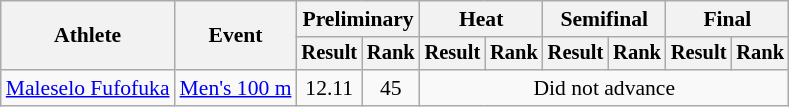<table class="wikitable" style="font-size:90%">
<tr>
<th rowspan="2">Athlete</th>
<th rowspan="2">Event</th>
<th colspan="2">Preliminary</th>
<th colspan="2">Heat</th>
<th colspan="2">Semifinal</th>
<th colspan="2">Final</th>
</tr>
<tr style="font-size:95%">
<th>Result</th>
<th>Rank</th>
<th>Result</th>
<th>Rank</th>
<th>Result</th>
<th>Rank</th>
<th>Result</th>
<th>Rank</th>
</tr>
<tr align=center>
<td align=left><a href='#'>Maleselo Fufofuka</a></td>
<td align=left><a href='#'>Men's 100 m</a></td>
<td>12.11 </td>
<td>45</td>
<td colspan=6>Did not advance</td>
</tr>
</table>
